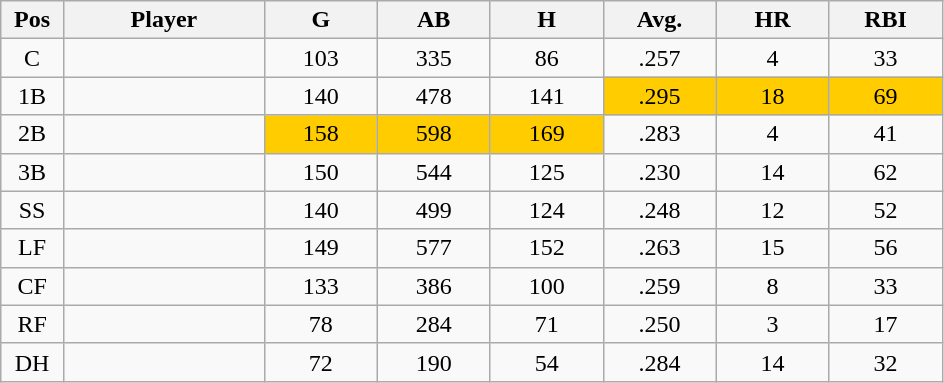<table class="wikitable sortable">
<tr>
<th bgcolor="#DDDDFF" width="5%">Pos</th>
<th bgcolor="#DDDDFF" width="16%">Player</th>
<th bgcolor="#DDDDFF" width="9%">G</th>
<th bgcolor="#DDDDFF" width="9%">AB</th>
<th bgcolor="#DDDDFF" width="9%">H</th>
<th bgcolor="#DDDDFF" width="9%">Avg.</th>
<th bgcolor="#DDDDFF" width="9%">HR</th>
<th bgcolor="#DDDDFF" width="9%">RBI</th>
</tr>
<tr align="center">
<td>C</td>
<td></td>
<td>103</td>
<td>335</td>
<td>86</td>
<td>.257</td>
<td>4</td>
<td>33</td>
</tr>
<tr align="center">
<td>1B</td>
<td></td>
<td>140</td>
<td>478</td>
<td>141</td>
<td bgcolor="FFCC00">.295</td>
<td bgcolor="FFCC00">18</td>
<td bgcolor="FFCC00">69</td>
</tr>
<tr align="center">
<td>2B</td>
<td></td>
<td bgcolor="FFCC00">158</td>
<td bgcolor="FFCC00">598</td>
<td bgcolor="FFCC00">169</td>
<td>.283</td>
<td>4</td>
<td>41</td>
</tr>
<tr align="center">
<td>3B</td>
<td></td>
<td>150</td>
<td>544</td>
<td>125</td>
<td>.230</td>
<td>14</td>
<td>62</td>
</tr>
<tr align="center">
<td>SS</td>
<td></td>
<td>140</td>
<td>499</td>
<td>124</td>
<td>.248</td>
<td>12</td>
<td>52</td>
</tr>
<tr align="center">
<td>LF</td>
<td></td>
<td>149</td>
<td>577</td>
<td>152</td>
<td>.263</td>
<td>15</td>
<td>56</td>
</tr>
<tr align="center">
<td>CF</td>
<td></td>
<td>133</td>
<td>386</td>
<td>100</td>
<td>.259</td>
<td>8</td>
<td>33</td>
</tr>
<tr align="center">
<td>RF</td>
<td></td>
<td>78</td>
<td>284</td>
<td>71</td>
<td>.250</td>
<td>3</td>
<td>17</td>
</tr>
<tr align="center">
<td>DH</td>
<td></td>
<td>72</td>
<td>190</td>
<td>54</td>
<td>.284</td>
<td>14</td>
<td>32</td>
</tr>
</table>
